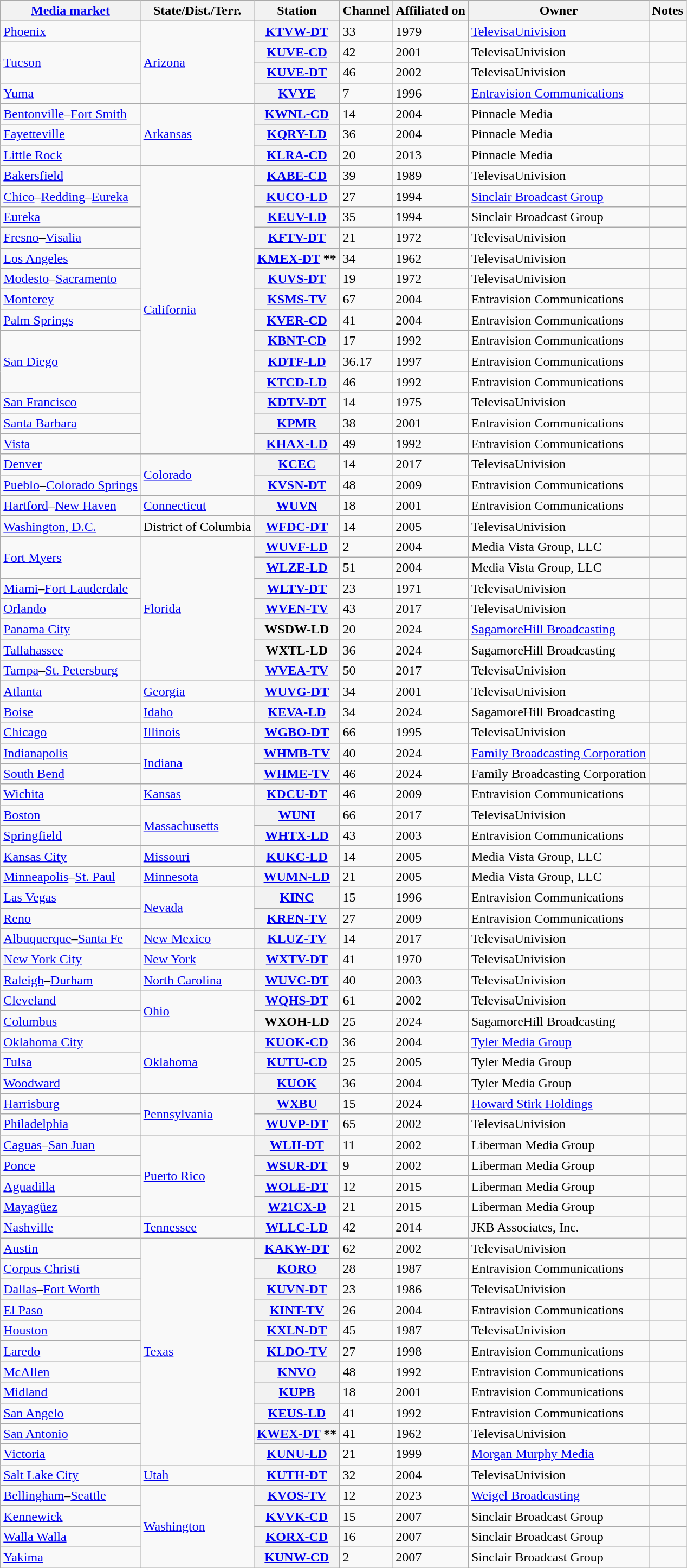<table class="wikitable sortable">
<tr>
<th scope="col"><a href='#'>Media market</a></th>
<th scope="col">State/Dist./Terr.</th>
<th scope="col">Station</th>
<th scope="col">Channel</th>
<th scope="col">Affiliated on</th>
<th scope="col">Owner</th>
<th scope="col" class="unsortable">Notes</th>
</tr>
<tr>
<td><a href='#'>Phoenix</a></td>
<td rowspan="4"><a href='#'>Arizona</a></td>
<th scope="row"><a href='#'>KTVW-DT</a></th>
<td>33</td>
<td>1979</td>
<td><a href='#'>TelevisaUnivision</a></td>
<td></td>
</tr>
<tr>
<td rowspan="2"><a href='#'>Tucson</a></td>
<th scope="row"><a href='#'>KUVE-CD</a></th>
<td>42</td>
<td>2001</td>
<td>TelevisaUnivision</td>
<td></td>
</tr>
<tr>
<th scope="row"><a href='#'>KUVE-DT</a></th>
<td>46</td>
<td>2002</td>
<td>TelevisaUnivision</td>
<td></td>
</tr>
<tr>
<td><a href='#'>Yuma</a></td>
<th scope="row"><a href='#'>KVYE</a></th>
<td>7</td>
<td>1996</td>
<td><a href='#'>Entravision Communications</a></td>
<td></td>
</tr>
<tr>
<td><a href='#'>Bentonville</a>–<a href='#'>Fort Smith</a></td>
<td rowspan="3"><a href='#'>Arkansas</a></td>
<th scope="row"><a href='#'>KWNL-CD</a></th>
<td>14</td>
<td>2004</td>
<td>Pinnacle Media</td>
<td></td>
</tr>
<tr>
<td><a href='#'>Fayetteville</a></td>
<th scope="row"><a href='#'>KQRY-LD</a></th>
<td>36</td>
<td>2004</td>
<td>Pinnacle Media</td>
<td></td>
</tr>
<tr>
<td><a href='#'>Little Rock</a></td>
<th scope="row"><a href='#'>KLRA-CD</a></th>
<td>20</td>
<td>2013</td>
<td>Pinnacle Media</td>
<td></td>
</tr>
<tr>
<td><a href='#'>Bakersfield</a></td>
<td rowspan="14"><a href='#'>California</a></td>
<th scope="row"><a href='#'>KABE-CD</a></th>
<td>39</td>
<td>1989</td>
<td>TelevisaUnivision</td>
<td></td>
</tr>
<tr>
<td><a href='#'>Chico</a>–<a href='#'>Redding</a>–<a href='#'>Eureka</a></td>
<th scope="row"><a href='#'>KUCO-LD</a></th>
<td>27</td>
<td>1994</td>
<td><a href='#'>Sinclair Broadcast Group</a></td>
<td></td>
</tr>
<tr>
<td><a href='#'>Eureka</a></td>
<th scope="row"><a href='#'>KEUV-LD</a></th>
<td>35</td>
<td>1994</td>
<td>Sinclair Broadcast Group</td>
<td></td>
</tr>
<tr>
<td><a href='#'>Fresno</a>–<a href='#'>Visalia</a></td>
<th scope="row"><a href='#'>KFTV-DT</a></th>
<td>21</td>
<td>1972</td>
<td>TelevisaUnivision</td>
<td></td>
</tr>
<tr>
<td><a href='#'>Los Angeles</a></td>
<th scope="row"><a href='#'>KMEX-DT</a> **</th>
<td>34</td>
<td>1962</td>
<td>TelevisaUnivision</td>
<td></td>
</tr>
<tr>
<td><a href='#'>Modesto</a>–<a href='#'>Sacramento</a></td>
<th scope="row"><a href='#'>KUVS-DT</a></th>
<td>19</td>
<td>1972</td>
<td>TelevisaUnivision</td>
<td></td>
</tr>
<tr>
<td><a href='#'>Monterey</a></td>
<th scope="row"><a href='#'>KSMS-TV</a></th>
<td>67</td>
<td>2004</td>
<td>Entravision Communications</td>
<td></td>
</tr>
<tr>
<td><a href='#'>Palm Springs</a></td>
<th scope="row"><a href='#'>KVER-CD</a></th>
<td>41</td>
<td>2004</td>
<td>Entravision Communications</td>
<td></td>
</tr>
<tr>
<td rowspan="3"><a href='#'>San Diego</a></td>
<th scope="row"><a href='#'>KBNT-CD</a></th>
<td>17</td>
<td>1992</td>
<td>Entravision Communications</td>
<td></td>
</tr>
<tr>
<th scope="row"><a href='#'>KDTF-LD</a></th>
<td>36.17</td>
<td>1997</td>
<td>Entravision Communications</td>
<td></td>
</tr>
<tr>
<th scope="row"><a href='#'>KTCD-LD</a></th>
<td>46</td>
<td>1992</td>
<td>Entravision Communications</td>
<td></td>
</tr>
<tr>
<td><a href='#'>San Francisco</a></td>
<th scope="row"><a href='#'>KDTV-DT</a></th>
<td>14</td>
<td>1975</td>
<td>TelevisaUnivision</td>
<td></td>
</tr>
<tr>
<td><a href='#'>Santa Barbara</a></td>
<th scope="row"><a href='#'>KPMR</a></th>
<td>38</td>
<td>2001</td>
<td>Entravision Communications</td>
<td></td>
</tr>
<tr>
<td><a href='#'>Vista</a></td>
<th scope="row"><a href='#'>KHAX-LD</a></th>
<td>49</td>
<td>1992</td>
<td>Entravision Communications</td>
<td></td>
</tr>
<tr>
<td><a href='#'>Denver</a></td>
<td rowspan="2"><a href='#'>Colorado</a></td>
<th scope="row"><a href='#'>KCEC</a></th>
<td>14</td>
<td>2017</td>
<td>TelevisaUnivision</td>
<td></td>
</tr>
<tr>
<td><a href='#'>Pueblo</a>–<a href='#'>Colorado Springs</a></td>
<th scope="row"><a href='#'>KVSN-DT</a></th>
<td>48</td>
<td>2009</td>
<td>Entravision Communications</td>
<td></td>
</tr>
<tr>
<td><a href='#'>Hartford</a>–<a href='#'>New Haven</a></td>
<td><a href='#'>Connecticut</a></td>
<th scope="row"><a href='#'>WUVN</a></th>
<td>18</td>
<td>2001</td>
<td>Entravision Communications</td>
<td></td>
</tr>
<tr>
<td><a href='#'>Washington, D.C.</a></td>
<td>District of Columbia</td>
<th scope="row"><a href='#'>WFDC-DT</a></th>
<td>14</td>
<td>2005</td>
<td>TelevisaUnivision</td>
<td></td>
</tr>
<tr>
<td rowspan="2"><a href='#'>Fort Myers</a></td>
<td rowspan="7"><a href='#'>Florida</a></td>
<th scope="row"><a href='#'>WUVF-LD</a></th>
<td>2</td>
<td>2004</td>
<td>Media Vista Group, LLC</td>
<td></td>
</tr>
<tr>
<th scope="row"><a href='#'>WLZE-LD</a></th>
<td>51</td>
<td>2004</td>
<td>Media Vista Group, LLC</td>
<td></td>
</tr>
<tr>
<td><a href='#'>Miami</a>–<a href='#'>Fort Lauderdale</a></td>
<th scope="row"><a href='#'>WLTV-DT</a></th>
<td>23</td>
<td>1971</td>
<td>TelevisaUnivision</td>
<td></td>
</tr>
<tr>
<td><a href='#'>Orlando</a></td>
<th scope="row"><a href='#'>WVEN-TV</a></th>
<td>43</td>
<td>2017</td>
<td>TelevisaUnivision</td>
<td></td>
</tr>
<tr>
<td><a href='#'>Panama City</a></td>
<th scope="row">WSDW-LD</th>
<td>20</td>
<td>2024</td>
<td><a href='#'>SagamoreHill Broadcasting</a></td>
<td></td>
</tr>
<tr>
<td><a href='#'>Tallahassee</a></td>
<th scope="row">WXTL-LD</th>
<td>36</td>
<td>2024</td>
<td>SagamoreHill Broadcasting</td>
<td></td>
</tr>
<tr>
<td><a href='#'>Tampa</a>–<a href='#'>St. Petersburg</a></td>
<th scope="row"><a href='#'>WVEA-TV</a></th>
<td>50</td>
<td>2017</td>
<td>TelevisaUnivision</td>
<td></td>
</tr>
<tr>
<td><a href='#'>Atlanta</a></td>
<td><a href='#'>Georgia</a></td>
<th scope="row"><a href='#'>WUVG-DT</a></th>
<td>34</td>
<td>2001</td>
<td>TelevisaUnivision</td>
<td></td>
</tr>
<tr>
<td><a href='#'>Boise</a></td>
<td><a href='#'>Idaho</a></td>
<th scope="row"><a href='#'>KEVA-LD</a></th>
<td>34</td>
<td>2024</td>
<td>SagamoreHill Broadcasting</td>
<td></td>
</tr>
<tr>
<td><a href='#'>Chicago</a></td>
<td><a href='#'>Illinois</a></td>
<th scope="row"><a href='#'>WGBO-DT</a></th>
<td>66</td>
<td>1995</td>
<td>TelevisaUnivision</td>
<td></td>
</tr>
<tr>
<td><a href='#'>Indianapolis</a></td>
<td rowspan="2"><a href='#'>Indiana</a></td>
<th scope="row"><a href='#'>WHMB-TV</a></th>
<td>40</td>
<td>2024</td>
<td><a href='#'>Family Broadcasting Corporation</a></td>
<td></td>
</tr>
<tr>
<td><a href='#'>South Bend</a></td>
<th scope="row"><a href='#'>WHME-TV</a></th>
<td>46</td>
<td>2024</td>
<td>Family Broadcasting Corporation</td>
<td></td>
</tr>
<tr>
<td><a href='#'>Wichita</a></td>
<td><a href='#'>Kansas</a></td>
<th scope="row"><a href='#'>KDCU-DT</a></th>
<td>46</td>
<td>2009</td>
<td>Entravision Communications</td>
<td></td>
</tr>
<tr>
<td><a href='#'>Boston</a></td>
<td rowspan="2"><a href='#'>Massachusetts</a></td>
<th scope="row"><a href='#'>WUNI</a></th>
<td>66</td>
<td>2017</td>
<td>TelevisaUnivision</td>
<td></td>
</tr>
<tr>
<td><a href='#'>Springfield</a></td>
<th scope="row"><a href='#'>WHTX-LD</a></th>
<td>43</td>
<td>2003</td>
<td>Entravision Communications</td>
<td></td>
</tr>
<tr>
<td><a href='#'>Kansas City</a></td>
<td><a href='#'>Missouri</a></td>
<th scope="row"><a href='#'>KUKC-LD</a></th>
<td>14</td>
<td>2005</td>
<td>Media Vista Group, LLC</td>
<td></td>
</tr>
<tr>
<td><a href='#'>Minneapolis</a>–<a href='#'>St. Paul</a></td>
<td><a href='#'>Minnesota</a></td>
<th scope="row"><a href='#'>WUMN-LD</a></th>
<td>21</td>
<td>2005</td>
<td>Media Vista Group, LLC</td>
<td></td>
</tr>
<tr>
<td><a href='#'>Las Vegas</a></td>
<td rowspan="2"><a href='#'>Nevada</a></td>
<th scope="row"><a href='#'>KINC</a></th>
<td>15</td>
<td>1996</td>
<td>Entravision Communications</td>
<td></td>
</tr>
<tr>
<td><a href='#'>Reno</a></td>
<th scope="row"><a href='#'>KREN-TV</a></th>
<td>27</td>
<td>2009</td>
<td>Entravision Communications</td>
<td></td>
</tr>
<tr>
<td><a href='#'>Albuquerque</a>–<a href='#'>Santa Fe</a></td>
<td><a href='#'>New Mexico</a></td>
<th scope="row"><a href='#'>KLUZ-TV</a></th>
<td>14</td>
<td>2017</td>
<td>TelevisaUnivision</td>
<td></td>
</tr>
<tr>
<td><a href='#'>New York City</a></td>
<td><a href='#'>New York</a></td>
<th scope="row"><a href='#'>WXTV-DT</a></th>
<td>41</td>
<td>1970</td>
<td>TelevisaUnivision</td>
<td></td>
</tr>
<tr>
<td><a href='#'>Raleigh</a>–<a href='#'>Durham</a></td>
<td><a href='#'>North Carolina</a></td>
<th scope="row"><a href='#'>WUVC-DT</a></th>
<td>40</td>
<td>2003</td>
<td>TelevisaUnivision</td>
<td></td>
</tr>
<tr>
<td><a href='#'>Cleveland</a></td>
<td rowspan="2"><a href='#'>Ohio</a></td>
<th scope="row"><a href='#'>WQHS-DT</a></th>
<td>61</td>
<td>2002</td>
<td>TelevisaUnivision</td>
<td></td>
</tr>
<tr>
<td><a href='#'>Columbus</a></td>
<th scope="row">WXOH-LD</th>
<td>25</td>
<td>2024</td>
<td>SagamoreHill Broadcasting</td>
<td></td>
</tr>
<tr>
<td><a href='#'>Oklahoma City</a></td>
<td rowspan="3"><a href='#'>Oklahoma</a></td>
<th scope="row"><a href='#'>KUOK-CD</a></th>
<td>36</td>
<td>2004</td>
<td><a href='#'>Tyler Media Group</a></td>
<td></td>
</tr>
<tr>
<td><a href='#'>Tulsa</a></td>
<th scope="row"><a href='#'>KUTU-CD</a></th>
<td>25</td>
<td>2005</td>
<td>Tyler Media Group</td>
<td></td>
</tr>
<tr>
<td><a href='#'>Woodward</a></td>
<th scope="row"><a href='#'>KUOK</a></th>
<td>36</td>
<td>2004</td>
<td>Tyler Media Group</td>
<td></td>
</tr>
<tr>
<td><a href='#'>Harrisburg</a></td>
<td rowspan="2"><a href='#'>Pennsylvania</a></td>
<th scope="row"><a href='#'>WXBU</a></th>
<td>15</td>
<td>2024</td>
<td><a href='#'>Howard Stirk Holdings</a></td>
<td></td>
</tr>
<tr>
<td><a href='#'>Philadelphia</a></td>
<th scope="row"><a href='#'>WUVP-DT</a></th>
<td>65</td>
<td>2002</td>
<td>TelevisaUnivision</td>
<td></td>
</tr>
<tr>
<td><a href='#'>Caguas</a>–<a href='#'>San Juan</a></td>
<td rowspan="4"><a href='#'>Puerto Rico</a></td>
<th scope="row"><a href='#'>WLII-DT</a></th>
<td>11</td>
<td>2002</td>
<td>Liberman Media Group</td>
<td></td>
</tr>
<tr>
<td><a href='#'>Ponce</a></td>
<th scope="row"><a href='#'>WSUR-DT</a></th>
<td>9</td>
<td>2002</td>
<td>Liberman Media Group</td>
<td></td>
</tr>
<tr>
<td><a href='#'>Aguadilla</a></td>
<th scope="row"><a href='#'>WOLE-DT</a></th>
<td>12</td>
<td>2015</td>
<td>Liberman Media Group</td>
<td></td>
</tr>
<tr>
<td><a href='#'>Mayagüez</a></td>
<th scope="row"><a href='#'>W21CX-D</a></th>
<td>21</td>
<td>2015</td>
<td>Liberman Media Group</td>
<td></td>
</tr>
<tr>
<td><a href='#'>Nashville</a></td>
<td><a href='#'>Tennessee</a></td>
<th scope="row"><a href='#'>WLLC-LD</a></th>
<td>42</td>
<td>2014</td>
<td>JKB Associates, Inc.</td>
<td></td>
</tr>
<tr>
<td><a href='#'>Austin</a></td>
<td rowspan="11"><a href='#'>Texas</a></td>
<th scope="row"><a href='#'>KAKW-DT</a></th>
<td>62</td>
<td>2002</td>
<td>TelevisaUnivision</td>
<td></td>
</tr>
<tr>
<td><a href='#'>Corpus Christi</a></td>
<th scope="row"><a href='#'>KORO</a></th>
<td>28</td>
<td>1987</td>
<td>Entravision Communications</td>
<td></td>
</tr>
<tr>
<td><a href='#'>Dallas</a>–<a href='#'>Fort Worth</a></td>
<th scope="row"><a href='#'>KUVN-DT</a></th>
<td>23</td>
<td>1986</td>
<td>TelevisaUnivision</td>
<td></td>
</tr>
<tr>
<td><a href='#'>El Paso</a></td>
<th scope="row"><a href='#'>KINT-TV</a></th>
<td>26</td>
<td>2004</td>
<td>Entravision Communications</td>
<td></td>
</tr>
<tr>
<td><a href='#'>Houston</a></td>
<th scope="row"><a href='#'>KXLN-DT</a></th>
<td>45</td>
<td>1987</td>
<td>TelevisaUnivision</td>
<td></td>
</tr>
<tr>
<td><a href='#'>Laredo</a></td>
<th scope="row"><a href='#'>KLDO-TV</a></th>
<td>27</td>
<td>1998</td>
<td>Entravision Communications</td>
<td></td>
</tr>
<tr>
<td><a href='#'>McAllen</a></td>
<th scope="row"><a href='#'>KNVO</a></th>
<td>48</td>
<td>1992</td>
<td>Entravision Communications</td>
<td></td>
</tr>
<tr>
<td><a href='#'>Midland</a></td>
<th scope="row"><a href='#'>KUPB</a></th>
<td>18</td>
<td>2001</td>
<td>Entravision Communications</td>
<td></td>
</tr>
<tr>
<td><a href='#'>San Angelo</a></td>
<th scope="row"><a href='#'>KEUS-LD</a></th>
<td>41</td>
<td>1992</td>
<td>Entravision Communications</td>
<td></td>
</tr>
<tr>
<td><a href='#'>San Antonio</a></td>
<th scope="row"><a href='#'>KWEX-DT</a> **</th>
<td>41</td>
<td>1962</td>
<td>TelevisaUnivision</td>
<td></td>
</tr>
<tr>
<td><a href='#'>Victoria</a></td>
<th scope="row"><a href='#'>KUNU-LD</a></th>
<td>21</td>
<td>1999</td>
<td><a href='#'>Morgan Murphy Media</a></td>
<td></td>
</tr>
<tr>
<td><a href='#'>Salt Lake City</a></td>
<td><a href='#'>Utah</a></td>
<th scope="row"><a href='#'>KUTH-DT</a></th>
<td>32</td>
<td>2004</td>
<td>TelevisaUnivision</td>
<td></td>
</tr>
<tr>
<td><a href='#'>Bellingham</a>–<a href='#'>Seattle</a></td>
<td rowspan="4"><a href='#'>Washington</a></td>
<th scope="row"><a href='#'>KVOS-TV</a></th>
<td>12</td>
<td>2023</td>
<td><a href='#'>Weigel Broadcasting</a></td>
<td></td>
</tr>
<tr>
<td><a href='#'>Kennewick</a></td>
<th scope="row"><a href='#'>KVVK-CD</a></th>
<td>15</td>
<td>2007</td>
<td>Sinclair Broadcast Group</td>
<td></td>
</tr>
<tr>
<td><a href='#'>Walla Walla</a></td>
<th scope="row"><a href='#'>KORX-CD</a></th>
<td>16</td>
<td>2007</td>
<td>Sinclair Broadcast Group</td>
<td></td>
</tr>
<tr>
<td><a href='#'>Yakima</a></td>
<th scope="row"><a href='#'>KUNW-CD</a></th>
<td>2</td>
<td>2007</td>
<td>Sinclair Broadcast Group</td>
<td></td>
</tr>
</table>
